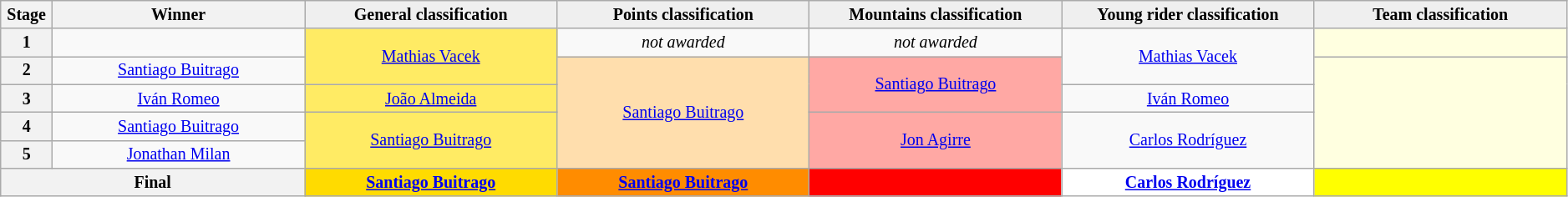<table class="wikitable" style="text-align: center; font-size:smaller;">
<tr>
<th style="width:2%;">Stage</th>
<th style="width:14%;">Winner</th>
<th style="background:#efefef; width:14%;">General classification<br></th>
<th style="background:#efefef; width:14%;">Points classification<br></th>
<th style="background:#efefef; width:14%;">Mountains classification<br></th>
<th style="background:#efefef; width:14%;">Young rider classification<br></th>
<th style="background:#efefef; width:14%;">Team classification</th>
</tr>
<tr>
<th>1</th>
<td></td>
<td rowspan="2" style="background:#ffeb64;"><a href='#'>Mathias Vacek</a></td>
<td><em>not awarded</em></td>
<td><em>not awarded</em></td>
<td style="background:#white;" rowspan="2"><a href='#'>Mathias Vacek</a></td>
<td style="background:lightyellow;"></td>
</tr>
<tr>
<th>2</th>
<td><a href='#'>Santiago Buitrago</a></td>
<td style="background:navajowhite;" rowspan="4"><a href='#'>Santiago Buitrago</a></td>
<td style="background:#ffa8a4;" rowspan="2"><a href='#'>Santiago Buitrago</a></td>
<td style="background:lightyellow;" rowspan="4"></td>
</tr>
<tr>
<th>3</th>
<td><a href='#'>Iván Romeo</a></td>
<td style="background:#ffeb64;"><a href='#'>João Almeida</a></td>
<td style="background:#white;"><a href='#'>Iván Romeo</a></td>
</tr>
<tr>
<th>4</th>
<td><a href='#'>Santiago Buitrago</a></td>
<td style="background:#ffeb64;" rowspan="2"><a href='#'>Santiago Buitrago</a></td>
<td style="background:#ffa8a4;" rowspan="2"><a href='#'>Jon Agirre</a></td>
<td style="background:#white;" rowspan="2"><a href='#'>Carlos Rodríguez</a></td>
</tr>
<tr>
<th>5</th>
<td><a href='#'>Jonathan Milan</a></td>
</tr>
<tr>
<th colspan="2">Final</th>
<th style="background:#ffdb00;"><a href='#'>Santiago Buitrago</a></th>
<th style="background:darkorange;"><a href='#'>Santiago Buitrago</a></th>
<th style="background:red;"></th>
<th style="background:white;"><a href='#'>Carlos Rodríguez</a></th>
<th style="background:yellow;"></th>
</tr>
</table>
